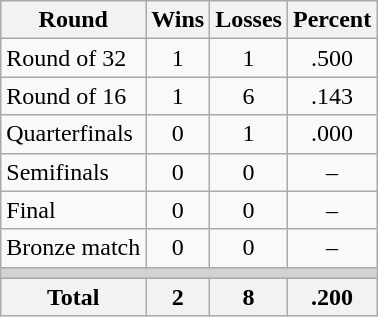<table class=wikitable>
<tr>
<th>Round</th>
<th>Wins</th>
<th>Losses</th>
<th>Percent</th>
</tr>
<tr align=center>
<td align=left>Round of 32</td>
<td>1</td>
<td>1</td>
<td>.500</td>
</tr>
<tr align=center>
<td align=left>Round of 16</td>
<td>1</td>
<td>6</td>
<td>.143</td>
</tr>
<tr align=center>
<td align=left>Quarterfinals</td>
<td>0</td>
<td>1</td>
<td>.000</td>
</tr>
<tr align=center>
<td align=left>Semifinals</td>
<td>0</td>
<td>0</td>
<td>–</td>
</tr>
<tr align=center>
<td align=left>Final</td>
<td>0</td>
<td>0</td>
<td>–</td>
</tr>
<tr align=center>
<td align=left>Bronze match</td>
<td>0</td>
<td>0</td>
<td>–</td>
</tr>
<tr>
<td colspan=4 bgcolor=lightgray></td>
</tr>
<tr>
<th>Total</th>
<th>2</th>
<th>8</th>
<th>.200</th>
</tr>
</table>
